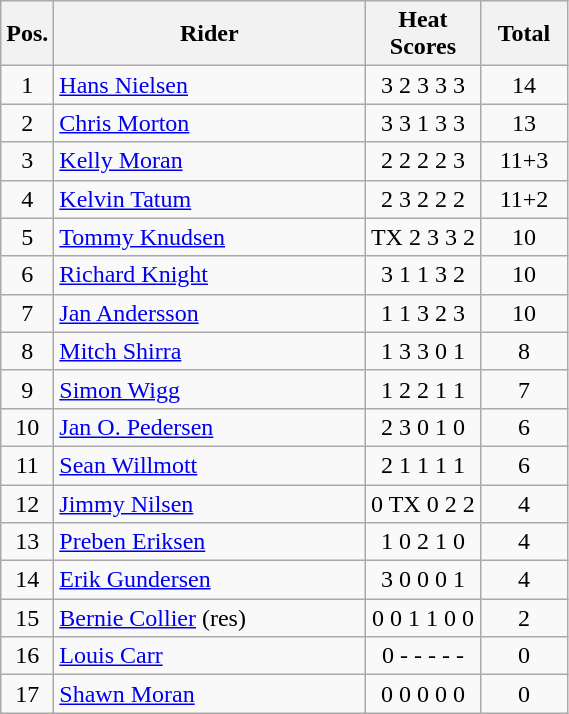<table class=wikitable>
<tr>
<th width=25px>Pos.</th>
<th width=200px>Rider</th>
<th width=70px>Heat Scores</th>
<th width=50px>Total</th>
</tr>
<tr align=center >
<td>1</td>
<td align=left> <a href='#'>Hans Nielsen</a></td>
<td>3	2	3	3	3</td>
<td>14</td>
</tr>
<tr align=center>
<td>2</td>
<td align=left> <a href='#'>Chris Morton</a></td>
<td>3	3	1	3	3</td>
<td>13</td>
</tr>
<tr align=center>
<td>3</td>
<td align=left> <a href='#'>Kelly Moran</a></td>
<td>2	2	2	2	3</td>
<td>11+3</td>
</tr>
<tr align=center>
<td>4</td>
<td align=left> <a href='#'>Kelvin Tatum</a></td>
<td>2	3	2	2	2</td>
<td>11+2</td>
</tr>
<tr align=center>
<td>5</td>
<td align=left> <a href='#'>Tommy Knudsen</a></td>
<td>TX	2	3	3	2</td>
<td>10</td>
</tr>
<tr align=center>
<td>6</td>
<td align=left> <a href='#'>Richard Knight</a></td>
<td>3	1	1	3	2</td>
<td>10</td>
</tr>
<tr align=center>
<td>7</td>
<td align=left> <a href='#'>Jan Andersson</a></td>
<td>1	1	3	2	3</td>
<td>10</td>
</tr>
<tr align=center>
<td>8</td>
<td align=left> <a href='#'>Mitch Shirra</a></td>
<td>1	3	3	0	1</td>
<td>8</td>
</tr>
<tr align=center>
<td>9</td>
<td align=left> <a href='#'>Simon Wigg</a></td>
<td>1	2	2	1	1</td>
<td>7</td>
</tr>
<tr align=center>
<td>10</td>
<td align=left> <a href='#'>Jan O. Pedersen</a></td>
<td>2	3	0	1	0</td>
<td>6</td>
</tr>
<tr align=center>
<td>11</td>
<td align=left> <a href='#'>Sean Willmott</a></td>
<td>2	1	1	1	1</td>
<td>6</td>
</tr>
<tr align=center>
<td>12</td>
<td align=left> <a href='#'>Jimmy Nilsen</a></td>
<td>0	TX	0	2	2</td>
<td>4</td>
</tr>
<tr align=center>
<td>13</td>
<td align=left> <a href='#'>Preben Eriksen</a></td>
<td>1	0	2	1	0</td>
<td>4</td>
</tr>
<tr align=center>
<td>14</td>
<td align=left> <a href='#'>Erik Gundersen</a></td>
<td>3	0	0	0	1</td>
<td>4</td>
</tr>
<tr align=center>
<td>15</td>
<td align=left> <a href='#'>Bernie Collier</a> (res)</td>
<td>0	0	1	1	0	0</td>
<td>2</td>
</tr>
<tr align=center>
<td>16</td>
<td align=left> <a href='#'>Louis Carr</a></td>
<td>0	-	-	-	-	-</td>
<td>0</td>
</tr>
<tr align=center>
<td>17</td>
<td align=left> <a href='#'>Shawn Moran</a></td>
<td>0	0	0	0	0</td>
<td>0</td>
</tr>
</table>
